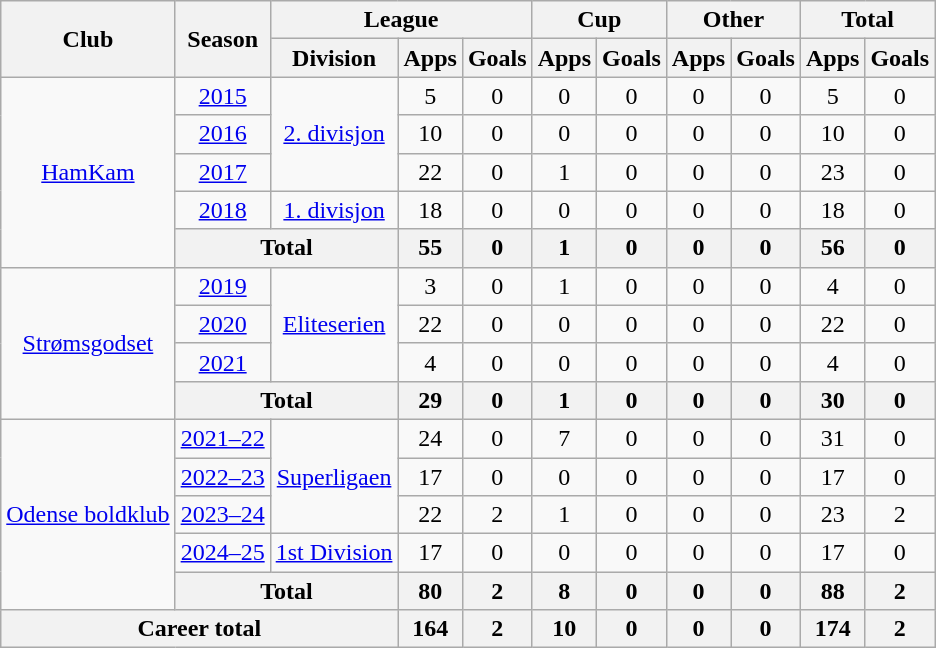<table class="wikitable" style="text-align: center;">
<tr>
<th rowspan="2">Club</th>
<th rowspan="2">Season</th>
<th colspan="3">League</th>
<th colspan="2">Cup</th>
<th colspan="2">Other</th>
<th colspan="2">Total</th>
</tr>
<tr>
<th>Division</th>
<th>Apps</th>
<th>Goals</th>
<th>Apps</th>
<th>Goals</th>
<th>Apps</th>
<th>Goals</th>
<th>Apps</th>
<th>Goals</th>
</tr>
<tr>
<td rowspan="5"><a href='#'>HamKam</a></td>
<td><a href='#'>2015</a></td>
<td rowspan="3"><a href='#'>2. divisjon</a></td>
<td>5</td>
<td>0</td>
<td>0</td>
<td>0</td>
<td>0</td>
<td>0</td>
<td>5</td>
<td>0</td>
</tr>
<tr>
<td><a href='#'>2016</a></td>
<td>10</td>
<td>0</td>
<td>0</td>
<td>0</td>
<td>0</td>
<td>0</td>
<td>10</td>
<td>0</td>
</tr>
<tr>
<td><a href='#'>2017</a></td>
<td>22</td>
<td>0</td>
<td>1</td>
<td>0</td>
<td>0</td>
<td>0</td>
<td>23</td>
<td>0</td>
</tr>
<tr>
<td><a href='#'>2018</a></td>
<td><a href='#'>1. divisjon</a></td>
<td>18</td>
<td>0</td>
<td>0</td>
<td>0</td>
<td>0</td>
<td>0</td>
<td>18</td>
<td>0</td>
</tr>
<tr>
<th colspan="2">Total</th>
<th>55</th>
<th>0</th>
<th>1</th>
<th>0</th>
<th>0</th>
<th>0</th>
<th>56</th>
<th>0</th>
</tr>
<tr>
<td rowspan="4"><a href='#'>Strømsgodset</a></td>
<td><a href='#'>2019</a></td>
<td rowspan="3"><a href='#'>Eliteserien</a></td>
<td>3</td>
<td>0</td>
<td>1</td>
<td>0</td>
<td>0</td>
<td>0</td>
<td>4</td>
<td>0</td>
</tr>
<tr>
<td><a href='#'>2020</a></td>
<td>22</td>
<td>0</td>
<td>0</td>
<td>0</td>
<td>0</td>
<td>0</td>
<td>22</td>
<td>0</td>
</tr>
<tr>
<td><a href='#'>2021</a></td>
<td>4</td>
<td>0</td>
<td>0</td>
<td>0</td>
<td>0</td>
<td>0</td>
<td>4</td>
<td>0</td>
</tr>
<tr>
<th colspan="2">Total</th>
<th>29</th>
<th>0</th>
<th>1</th>
<th>0</th>
<th>0</th>
<th>0</th>
<th>30</th>
<th>0</th>
</tr>
<tr>
<td rowspan="5"><a href='#'>Odense boldklub</a></td>
<td><a href='#'>2021–22</a></td>
<td rowspan="3"><a href='#'>Superligaen</a></td>
<td>24</td>
<td>0</td>
<td>7</td>
<td>0</td>
<td>0</td>
<td>0</td>
<td>31</td>
<td>0</td>
</tr>
<tr>
<td><a href='#'>2022–23</a></td>
<td>17</td>
<td>0</td>
<td>0</td>
<td>0</td>
<td>0</td>
<td>0</td>
<td>17</td>
<td>0</td>
</tr>
<tr>
<td><a href='#'>2023–24</a></td>
<td>22</td>
<td>2</td>
<td>1</td>
<td>0</td>
<td>0</td>
<td>0</td>
<td>23</td>
<td>2</td>
</tr>
<tr>
<td><a href='#'>2024–25</a></td>
<td><a href='#'>1st Division</a></td>
<td>17</td>
<td>0</td>
<td>0</td>
<td>0</td>
<td>0</td>
<td>0</td>
<td>17</td>
<td>0</td>
</tr>
<tr>
<th colspan="2">Total</th>
<th>80</th>
<th>2</th>
<th>8</th>
<th>0</th>
<th>0</th>
<th>0</th>
<th>88</th>
<th>2</th>
</tr>
<tr>
<th colspan="3">Career total</th>
<th>164</th>
<th>2</th>
<th>10</th>
<th>0</th>
<th>0</th>
<th>0</th>
<th>174</th>
<th>2</th>
</tr>
</table>
